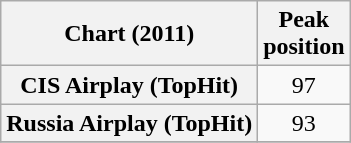<table class="wikitable plainrowheaders sortable" style="text-align:center">
<tr>
<th scope="col">Chart (2011)</th>
<th scope="col">Peak<br>position</th>
</tr>
<tr>
<th scope="row">CIS Airplay (TopHit)</th>
<td>97</td>
</tr>
<tr>
<th scope="row">Russia Airplay (TopHit)</th>
<td>93</td>
</tr>
<tr>
</tr>
</table>
